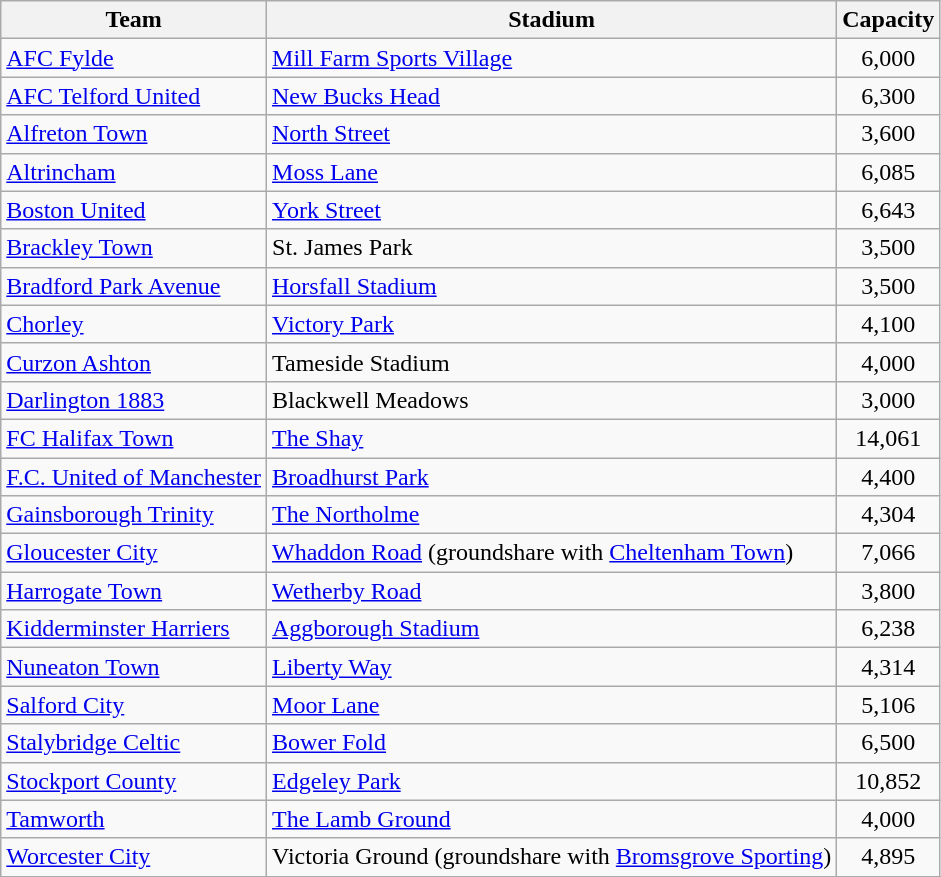<table class="wikitable sortable">
<tr>
<th>Team</th>
<th>Stadium</th>
<th>Capacity</th>
</tr>
<tr>
<td><a href='#'>AFC Fylde</a></td>
<td><a href='#'>Mill Farm Sports Village</a></td>
<td align="center">6,000</td>
</tr>
<tr>
<td><a href='#'>AFC Telford United</a></td>
<td><a href='#'>New Bucks Head</a></td>
<td align="center">6,300</td>
</tr>
<tr>
<td><a href='#'>Alfreton Town</a></td>
<td><a href='#'>North Street</a></td>
<td align="center">3,600</td>
</tr>
<tr>
<td><a href='#'>Altrincham</a></td>
<td><a href='#'>Moss Lane</a></td>
<td align="center">6,085</td>
</tr>
<tr>
<td><a href='#'>Boston United</a></td>
<td><a href='#'>York Street</a></td>
<td align="center">6,643</td>
</tr>
<tr>
<td><a href='#'>Brackley Town</a></td>
<td>St. James Park</td>
<td align="center">3,500</td>
</tr>
<tr>
<td><a href='#'>Bradford Park Avenue</a></td>
<td><a href='#'>Horsfall Stadium</a></td>
<td align="center">3,500</td>
</tr>
<tr>
<td><a href='#'>Chorley</a></td>
<td><a href='#'>Victory Park</a></td>
<td align="center">4,100</td>
</tr>
<tr>
<td><a href='#'>Curzon Ashton</a></td>
<td>Tameside Stadium</td>
<td align="center">4,000</td>
</tr>
<tr>
<td><a href='#'>Darlington 1883</a></td>
<td>Blackwell Meadows</td>
<td align="center">3,000</td>
</tr>
<tr>
<td><a href='#'>FC Halifax Town</a></td>
<td><a href='#'>The Shay</a></td>
<td align="center">14,061</td>
</tr>
<tr>
<td><a href='#'>F.C. United of Manchester</a></td>
<td><a href='#'>Broadhurst Park</a></td>
<td align="center">4,400</td>
</tr>
<tr>
<td><a href='#'>Gainsborough Trinity</a></td>
<td><a href='#'>The Northolme</a></td>
<td align="center">4,304</td>
</tr>
<tr>
<td><a href='#'>Gloucester City</a></td>
<td><a href='#'>Whaddon Road</a> (groundshare with <a href='#'>Cheltenham Town</a>)</td>
<td align="center">7,066</td>
</tr>
<tr>
<td><a href='#'>Harrogate Town</a></td>
<td><a href='#'>Wetherby Road</a></td>
<td align="center">3,800</td>
</tr>
<tr>
<td><a href='#'>Kidderminster Harriers</a></td>
<td><a href='#'>Aggborough Stadium</a></td>
<td align="center">6,238</td>
</tr>
<tr>
<td><a href='#'>Nuneaton Town</a></td>
<td><a href='#'>Liberty Way</a></td>
<td align="center">4,314</td>
</tr>
<tr>
<td><a href='#'>Salford City</a></td>
<td><a href='#'>Moor Lane</a></td>
<td align="center">5,106</td>
</tr>
<tr>
<td><a href='#'>Stalybridge Celtic</a></td>
<td><a href='#'>Bower Fold</a></td>
<td align="center">6,500</td>
</tr>
<tr>
<td><a href='#'>Stockport County</a></td>
<td><a href='#'>Edgeley Park</a></td>
<td align="center">10,852</td>
</tr>
<tr>
<td><a href='#'>Tamworth</a></td>
<td><a href='#'>The Lamb Ground</a></td>
<td align="center">4,000</td>
</tr>
<tr>
<td><a href='#'>Worcester City</a></td>
<td>Victoria Ground (groundshare with <a href='#'>Bromsgrove Sporting</a>)</td>
<td align="center">4,895</td>
</tr>
<tr>
</tr>
</table>
